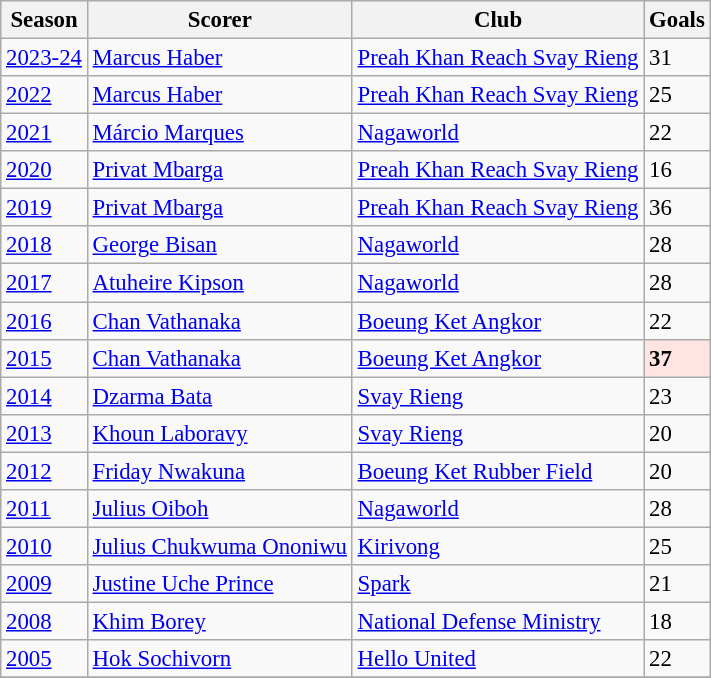<table class="wikitable alternate" style="font-size: 95%">
<tr>
<th>Season</th>
<th>Scorer</th>
<th>Club</th>
<th>Goals</th>
</tr>
<tr>
<td><a href='#'>2023-24</a></td>
<td> <a href='#'>Marcus Haber</a></td>
<td><a href='#'>Preah Khan Reach Svay Rieng</a></td>
<td>31</td>
</tr>
<tr>
<td><a href='#'>2022</a></td>
<td> <a href='#'>Marcus Haber</a></td>
<td><a href='#'>Preah Khan Reach Svay Rieng</a></td>
<td>25</td>
</tr>
<tr>
<td><a href='#'>2021</a></td>
<td> <a href='#'>Márcio Marques</a></td>
<td><a href='#'>Nagaworld</a></td>
<td>22</td>
</tr>
<tr>
<td><a href='#'>2020</a></td>
<td> <a href='#'>Privat Mbarga</a></td>
<td><a href='#'>Preah Khan Reach Svay Rieng</a></td>
<td>16</td>
</tr>
<tr>
<td><a href='#'>2019</a></td>
<td> <a href='#'>Privat Mbarga</a></td>
<td><a href='#'>Preah Khan Reach Svay Rieng</a></td>
<td>36</td>
</tr>
<tr>
<td><a href='#'>2018</a></td>
<td> <a href='#'>George Bisan</a></td>
<td><a href='#'>Nagaworld</a></td>
<td>28</td>
</tr>
<tr>
<td><a href='#'>2017</a></td>
<td> <a href='#'>Atuheire Kipson</a></td>
<td><a href='#'>Nagaworld</a></td>
<td>28</td>
</tr>
<tr>
<td><a href='#'>2016</a></td>
<td> <a href='#'>Chan Vathanaka</a></td>
<td><a href='#'>Boeung Ket Angkor</a></td>
<td>22</td>
</tr>
<tr>
<td><a href='#'>2015</a></td>
<td> <a href='#'>Chan Vathanaka</a></td>
<td><a href='#'>Boeung Ket Angkor</a></td>
<td bgcolor=mistyrose><strong>37</strong></td>
</tr>
<tr>
<td><a href='#'>2014</a></td>
<td> <a href='#'>Dzarma Bata</a></td>
<td><a href='#'>Svay Rieng</a></td>
<td>23</td>
</tr>
<tr>
<td><a href='#'>2013</a></td>
<td> <a href='#'>Khoun Laboravy</a></td>
<td><a href='#'>Svay Rieng</a></td>
<td>20</td>
</tr>
<tr>
<td><a href='#'>2012</a></td>
<td> <a href='#'>Friday Nwakuna</a></td>
<td><a href='#'>Boeung Ket Rubber Field</a></td>
<td>20</td>
</tr>
<tr>
<td><a href='#'>2011</a></td>
<td> <a href='#'>Julius Oiboh</a></td>
<td><a href='#'>Nagaworld</a></td>
<td>28</td>
</tr>
<tr>
<td><a href='#'>2010</a></td>
<td> <a href='#'>Julius Chukwuma Ononiwu</a></td>
<td><a href='#'>Kirivong</a></td>
<td>25</td>
</tr>
<tr>
<td><a href='#'>2009</a></td>
<td> <a href='#'>Justine Uche Prince</a></td>
<td><a href='#'>Spark</a></td>
<td>21</td>
</tr>
<tr>
<td><a href='#'>2008</a></td>
<td> <a href='#'>Khim Borey</a></td>
<td><a href='#'>National Defense Ministry</a></td>
<td>18</td>
</tr>
<tr>
<td><a href='#'>2005</a></td>
<td> <a href='#'>Hok Sochivorn</a></td>
<td><a href='#'>Hello United</a></td>
<td>22</td>
</tr>
<tr>
</tr>
</table>
